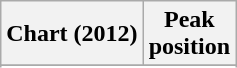<table class="wikitable sortable plainrowheaders" style="text-align:center;">
<tr>
<th scope="col">Chart (2012)</th>
<th scope="col">Peak<br>position</th>
</tr>
<tr>
</tr>
<tr>
</tr>
<tr>
</tr>
<tr>
</tr>
<tr>
</tr>
<tr>
</tr>
<tr>
</tr>
<tr>
</tr>
</table>
